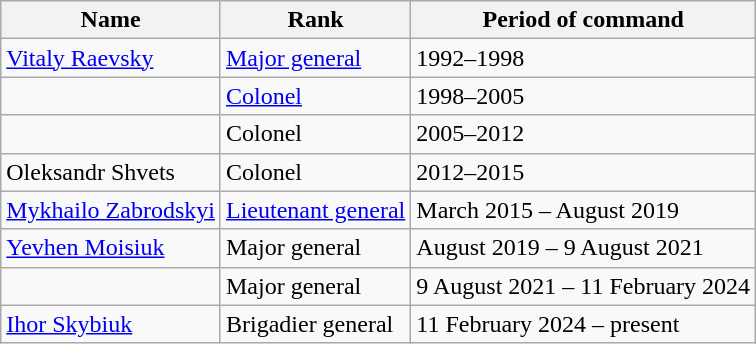<table class="wikitable">
<tr>
<th>Name</th>
<th>Rank</th>
<th>Period of command</th>
</tr>
<tr>
<td><a href='#'>Vitaly Raevsky</a></td>
<td><a href='#'>Major general</a></td>
<td>1992–1998</td>
</tr>
<tr>
<td></td>
<td><a href='#'>Colonel</a></td>
<td>1998–2005</td>
</tr>
<tr>
<td></td>
<td>Colonel</td>
<td>2005–2012</td>
</tr>
<tr>
<td>Oleksandr Shvets</td>
<td>Colonel</td>
<td>2012–2015</td>
</tr>
<tr>
<td><a href='#'>Mykhailo Zabrodskyi</a></td>
<td><a href='#'>Lieutenant general</a></td>
<td>March 2015 – August 2019</td>
</tr>
<tr>
<td><a href='#'>Yevhen Moisiuk</a></td>
<td>Major general</td>
<td>August 2019 – 9 August 2021</td>
</tr>
<tr>
<td></td>
<td>Major general</td>
<td>9 August 2021 – 11 February 2024</td>
</tr>
<tr>
<td><a href='#'>Ihor Skybiuk</a></td>
<td>Brigadier general</td>
<td>11 February 2024 – present</td>
</tr>
</table>
